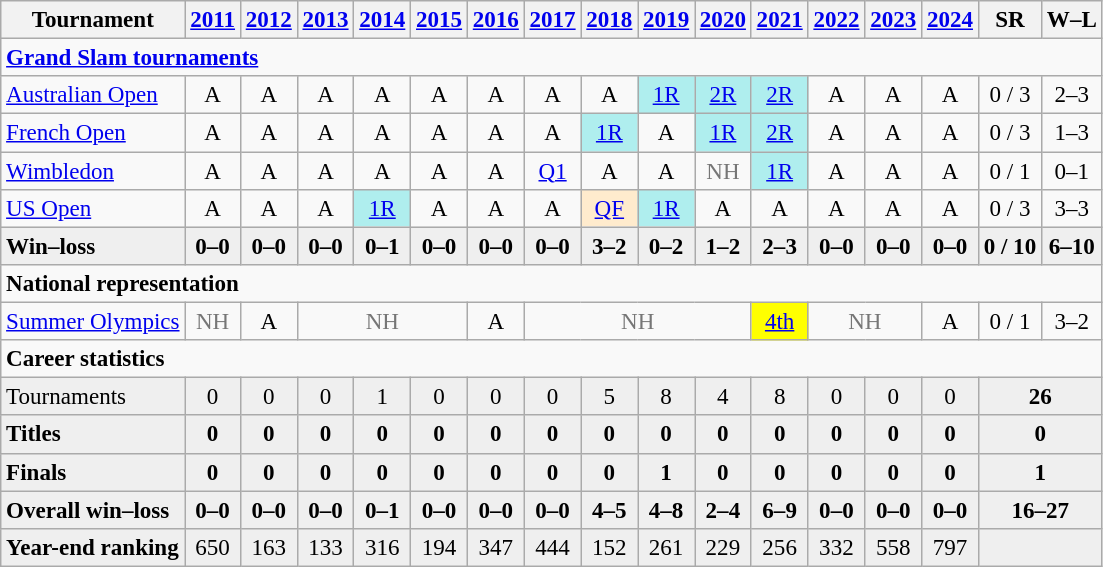<table class="wikitable nowrap" style=text-align:center;font-size:96%>
<tr>
<th>Tournament</th>
<th><a href='#'>2011</a></th>
<th><a href='#'>2012</a></th>
<th><a href='#'>2013</a></th>
<th><a href='#'>2014</a></th>
<th><a href='#'>2015</a></th>
<th><a href='#'>2016</a></th>
<th><a href='#'>2017</a></th>
<th><a href='#'>2018</a></th>
<th><a href='#'>2019</a></th>
<th><a href='#'>2020</a></th>
<th><a href='#'>2021</a></th>
<th><a href='#'>2022</a></th>
<th><a href='#'>2023</a></th>
<th><a href='#'>2024</a></th>
<th>SR</th>
<th>W–L</th>
</tr>
<tr>
<td colspan=17 align=left><strong><a href='#'>Grand Slam tournaments</a></strong></td>
</tr>
<tr>
<td align=left><a href='#'>Australian Open</a></td>
<td>A</td>
<td>A</td>
<td>A</td>
<td>A</td>
<td>A</td>
<td>A</td>
<td>A</td>
<td>A</td>
<td bgcolor=afeeee><a href='#'>1R</a></td>
<td bgcolor=afeeee><a href='#'>2R</a></td>
<td bgcolor=afeeee><a href='#'>2R</a></td>
<td>A</td>
<td>A</td>
<td>A</td>
<td>0 / 3</td>
<td>2–3</td>
</tr>
<tr>
<td align=left><a href='#'>French Open</a></td>
<td>A</td>
<td>A</td>
<td>A</td>
<td>A</td>
<td>A</td>
<td>A</td>
<td>A</td>
<td bgcolor=afeeee><a href='#'>1R</a></td>
<td>A</td>
<td bgcolor=afeeee><a href='#'>1R</a></td>
<td bgcolor=afeeee><a href='#'>2R</a></td>
<td>A</td>
<td>A</td>
<td>A</td>
<td>0 / 3</td>
<td>1–3</td>
</tr>
<tr>
<td align=left><a href='#'>Wimbledon</a></td>
<td>A</td>
<td>A</td>
<td>A</td>
<td>A</td>
<td>A</td>
<td>A</td>
<td><a href='#'>Q1</a></td>
<td>A</td>
<td>A</td>
<td style=color:#767676>NH</td>
<td bgcolor=afeeee><a href='#'>1R</a></td>
<td>A</td>
<td>A</td>
<td>A</td>
<td>0 / 1</td>
<td>0–1</td>
</tr>
<tr>
<td align=left><a href='#'>US Open</a></td>
<td>A</td>
<td>A</td>
<td>A</td>
<td bgcolor=afeeee><a href='#'>1R</a></td>
<td>A</td>
<td>A</td>
<td>A</td>
<td bgcolor=ffebcd><a href='#'>QF</a></td>
<td bgcolor=afeeee><a href='#'>1R</a></td>
<td>A</td>
<td>A</td>
<td>A</td>
<td>A</td>
<td>A</td>
<td>0 / 3</td>
<td>3–3</td>
</tr>
<tr style=font-weight:bold;background:#efefef>
<td style=text-align:left>Win–loss</td>
<td>0–0</td>
<td>0–0</td>
<td>0–0</td>
<td>0–1</td>
<td>0–0</td>
<td>0–0</td>
<td>0–0</td>
<td>3–2</td>
<td>0–2</td>
<td>1–2</td>
<td>2–3</td>
<td>0–0</td>
<td>0–0</td>
<td>0–0</td>
<td>0 / 10</td>
<td>6–10</td>
</tr>
<tr>
<td colspan=17 align=left><strong>National representation</strong></td>
</tr>
<tr>
<td align=left><a href='#'>Summer Olympics</a></td>
<td style=color:#767676>NH</td>
<td>A</td>
<td colspan=3 style=color:#767676>NH</td>
<td>A</td>
<td colspan=4 style=color:#767676>NH</td>
<td style=background:yellow><a href='#'>4th</a></td>
<td colspan=2 style=color:#767676>NH</td>
<td>A</td>
<td>0 / 1</td>
<td>3–2</td>
</tr>
<tr>
<td colspan=17 align=left><strong>Career statistics</strong></td>
</tr>
<tr bgcolor=efefef>
<td align=left>Tournaments</td>
<td>0</td>
<td>0</td>
<td>0</td>
<td>1</td>
<td>0</td>
<td>0</td>
<td>0</td>
<td>5</td>
<td>8</td>
<td>4</td>
<td>8</td>
<td>0</td>
<td>0</td>
<td>0</td>
<td colspan=2><strong>26</strong></td>
</tr>
<tr style=font-weight:bold;background:#efefef>
<td style=text-align:left>Titles</td>
<td>0</td>
<td>0</td>
<td>0</td>
<td>0</td>
<td>0</td>
<td>0</td>
<td>0</td>
<td>0</td>
<td>0</td>
<td>0</td>
<td>0</td>
<td>0</td>
<td>0</td>
<td>0</td>
<td colspan=2>0</td>
</tr>
<tr style=font-weight:bold;background:#efefef>
<td style=text-align:left>Finals</td>
<td>0</td>
<td>0</td>
<td>0</td>
<td>0</td>
<td>0</td>
<td>0</td>
<td>0</td>
<td>0</td>
<td>1</td>
<td>0</td>
<td>0</td>
<td>0</td>
<td>0</td>
<td>0</td>
<td colspan="2">1</td>
</tr>
<tr style=font-weight:bold;background:#efefef>
<td style=text-align:left>Overall win–loss</td>
<td>0–0</td>
<td>0–0</td>
<td>0–0</td>
<td>0–1</td>
<td>0–0</td>
<td>0–0</td>
<td>0–0</td>
<td>4–5</td>
<td>4–8</td>
<td>2–4</td>
<td>6–9</td>
<td>0–0</td>
<td>0–0</td>
<td>0–0</td>
<td colspan=2>16–27</td>
</tr>
<tr bgcolor=efefef>
<td align=left><strong>Year-end ranking</strong></td>
<td>650</td>
<td>163</td>
<td>133</td>
<td>316</td>
<td>194</td>
<td>347</td>
<td>444</td>
<td>152</td>
<td>261</td>
<td>229</td>
<td>256</td>
<td>332</td>
<td>558</td>
<td>797</td>
<td colspan=2><strong></strong></td>
</tr>
</table>
